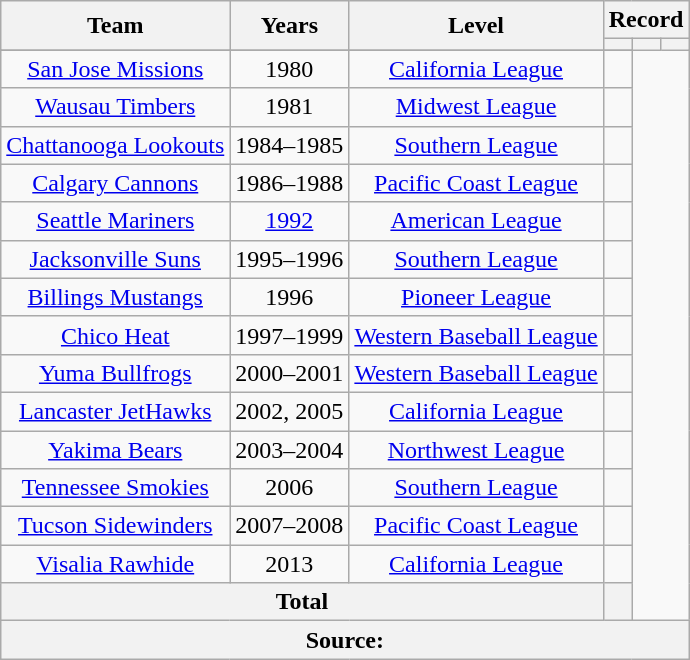<table class="wikitable" style="text-align:center;">
<tr>
<th rowspan="2">Team</th>
<th rowspan="2">Years</th>
<th rowspan="2">Level</th>
<th colspan="3">Record</th>
</tr>
<tr>
<th></th>
<th></th>
<th></th>
</tr>
<tr>
</tr>
<tr>
<td><a href='#'>San Jose Missions</a></td>
<td>1980</td>
<td><a href='#'>California League</a></td>
<td></td>
</tr>
<tr>
<td><a href='#'>Wausau Timbers</a></td>
<td>1981</td>
<td><a href='#'>Midwest League</a></td>
<td></td>
</tr>
<tr>
<td><a href='#'>Chattanooga Lookouts</a></td>
<td>1984–1985</td>
<td><a href='#'>Southern League</a></td>
<td></td>
</tr>
<tr>
<td><a href='#'>Calgary Cannons</a></td>
<td>1986–1988</td>
<td><a href='#'>Pacific Coast League</a></td>
<td></td>
</tr>
<tr>
<td><a href='#'>Seattle Mariners</a></td>
<td><a href='#'>1992</a></td>
<td><a href='#'>American League</a></td>
<td></td>
</tr>
<tr>
<td><a href='#'>Jacksonville Suns</a></td>
<td>1995–1996</td>
<td><a href='#'>Southern League</a></td>
<td></td>
</tr>
<tr>
<td><a href='#'>Billings Mustangs</a></td>
<td>1996</td>
<td><a href='#'>Pioneer League</a></td>
<td></td>
</tr>
<tr>
<td><a href='#'>Chico Heat</a></td>
<td>1997–1999</td>
<td><a href='#'>Western Baseball League</a></td>
<td></td>
</tr>
<tr>
<td><a href='#'>Yuma Bullfrogs</a></td>
<td>2000–2001</td>
<td><a href='#'>Western Baseball League</a></td>
<td></td>
</tr>
<tr>
<td><a href='#'>Lancaster JetHawks</a></td>
<td>2002, 2005</td>
<td><a href='#'>California League</a></td>
<td></td>
</tr>
<tr>
<td><a href='#'>Yakima Bears</a></td>
<td>2003–2004</td>
<td><a href='#'>Northwest League</a></td>
<td></td>
</tr>
<tr>
<td><a href='#'>Tennessee Smokies</a></td>
<td>2006</td>
<td><a href='#'>Southern League</a></td>
<td></td>
</tr>
<tr>
<td><a href='#'>Tucson Sidewinders</a></td>
<td>2007–2008</td>
<td><a href='#'>Pacific Coast League</a></td>
<td></td>
</tr>
<tr>
<td><a href='#'>Visalia Rawhide</a></td>
<td>2013</td>
<td><a href='#'>California League</a></td>
<td></td>
</tr>
<tr>
<th colspan="3">Total</th>
<th></th>
</tr>
<tr>
<th colspan="6" style="text-align: center;"><strong>Source:</strong></th>
</tr>
</table>
